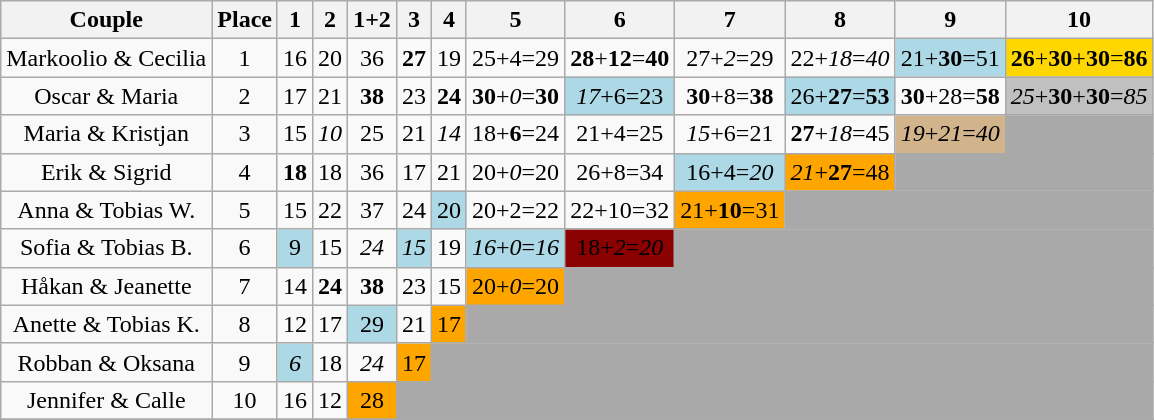<table class="wikitable sortable" align="center" style="text-align:center;">
<tr>
<th>Couple</th>
<th>Place</th>
<th>1</th>
<th>2</th>
<th>1+2</th>
<th>3</th>
<th>4</th>
<th>5</th>
<th>6</th>
<th>7</th>
<th>8</th>
<th>9</th>
<th>10</th>
</tr>
<tr>
<td>Markoolio & Cecilia</td>
<td>1</td>
<td>16</td>
<td>20</td>
<td>36</td>
<td><span><strong>27</strong></span></td>
<td>19</td>
<td>25+4=29</td>
<td><span><strong>28</strong></span>+<span><strong>12</strong></span>=<span><strong>40</strong></span></td>
<td>27+<span><em>2</em></span>=29</td>
<td>22+<span><em>18</em></span>=<span><em>40</em></span></td>
<td bgcolor="lightblue">21+<span><strong>30</strong></span>=51</td>
<td bgcolor="gold"><span><strong>26</strong></span>+<span><strong>30</strong></span>+<span><strong>30</strong></span>=<span><strong>86</strong></span></td>
</tr>
<tr>
<td>Oscar & Maria</td>
<td>2</td>
<td>17</td>
<td>21</td>
<td><span><strong>38</strong></span></td>
<td>23</td>
<td><span><strong>24</strong></span></td>
<td><span><strong>30</strong></span>+<span><em>0</em></span>=<span><strong>30</strong></span></td>
<td bgcolor="lightblue"><span><em>17</em></span>+6=23</td>
<td><span><strong>30</strong></span>+8=<span><strong>38</strong></span></td>
<td bgcolor="lightblue">26+<span><strong>27</strong></span>=<span><strong>53</strong></span></td>
<td><span><strong>30</strong></span>+28=<span><strong>58</strong></span></td>
<td bgcolor="silver"><span><em>25</em></span>+<span><strong>30</strong></span>+<span><strong>30</strong></span>=<span><em>85</em></span></td>
</tr>
<tr>
<td>Maria & Kristjan</td>
<td>3</td>
<td>15</td>
<td><span><em>10</em></span></td>
<td>25</td>
<td>21</td>
<td><span><em>14</em></span></td>
<td>18+<span><strong>6</strong></span>=24</td>
<td>21+4=25</td>
<td><span><em>15</em></span>+6=21</td>
<td><span><strong>27</strong></span>+<span><em>18</em></span>=45</td>
<td bgcolor="tan"><span><em>19</em></span>+<span><em>21</em></span>=<span><em>40</em></span></td>
<td style="background:darkgray;" colspan="1"></td>
</tr>
<tr>
<td>Erik & Sigrid</td>
<td>4</td>
<td><span><strong>18</strong></span></td>
<td>18</td>
<td>36</td>
<td>17</td>
<td>21</td>
<td>20+<span><em>0</em></span>=20</td>
<td>26+8=34</td>
<td bgcolor="lightblue">16+4=<span><em>20</em></span></td>
<td bgcolor="orange"><span><em>21</em></span>+<span><strong>27</strong></span>=48</td>
<td style="background:darkgray;" colspan="2"></td>
</tr>
<tr>
<td>Anna & Tobias W.</td>
<td>5</td>
<td>15</td>
<td>22</td>
<td>37</td>
<td>24</td>
<td bgcolor="lightblue">20</td>
<td>20+2=22</td>
<td>22+10=32</td>
<td bgcolor="orange">21+<span><strong>10</strong></span>=31</td>
<td style="background:darkgray;" colspan="3"></td>
</tr>
<tr>
<td>Sofia & Tobias B.</td>
<td>6</td>
<td bgcolor="lightblue">9</td>
<td>15</td>
<td><span><em>24</em></span></td>
<td bgcolor="lightblue"><span><em>15</em></span></td>
<td>19</td>
<td bgcolor="lightblue"><span><em>16</em></span>+<span><em>0</em></span>=<span><em>16</em></span></td>
<td bgcolor="darkred">18+<span><em>2</em></span>=<span><em>20</em></span></td>
<td style="background:darkgray;" colspan="4"></td>
</tr>
<tr>
<td>Håkan & Jeanette</td>
<td>7</td>
<td>14</td>
<td><span><strong>24</strong></span></td>
<td><span><strong>38</strong></span></td>
<td>23</td>
<td>15</td>
<td bgcolor="orange">20+<span><em>0</em></span>=20</td>
<td style="background:darkgray;" colspan="5"></td>
</tr>
<tr>
<td>Anette & Tobias K.</td>
<td>8</td>
<td>12</td>
<td>17</td>
<td bgcolor="lightblue">29</td>
<td>21</td>
<td bgcolor="orange">17</td>
<td style="background:darkgray;" colspan="6"></td>
</tr>
<tr>
<td>Robban & Oksana</td>
<td>9</td>
<td bgcolor="lightblue"><span><em>6</em></span></td>
<td>18</td>
<td><span><em>24</em></span></td>
<td bgcolor="orange">17</td>
<td style="background:darkgray;" colspan="7"></td>
</tr>
<tr>
<td>Jennifer & Calle</td>
<td>10</td>
<td>16</td>
<td>12</td>
<td bgcolor="orange">28</td>
<td style="background:darkgray;" colspan="8"></td>
</tr>
<tr>
</tr>
</table>
